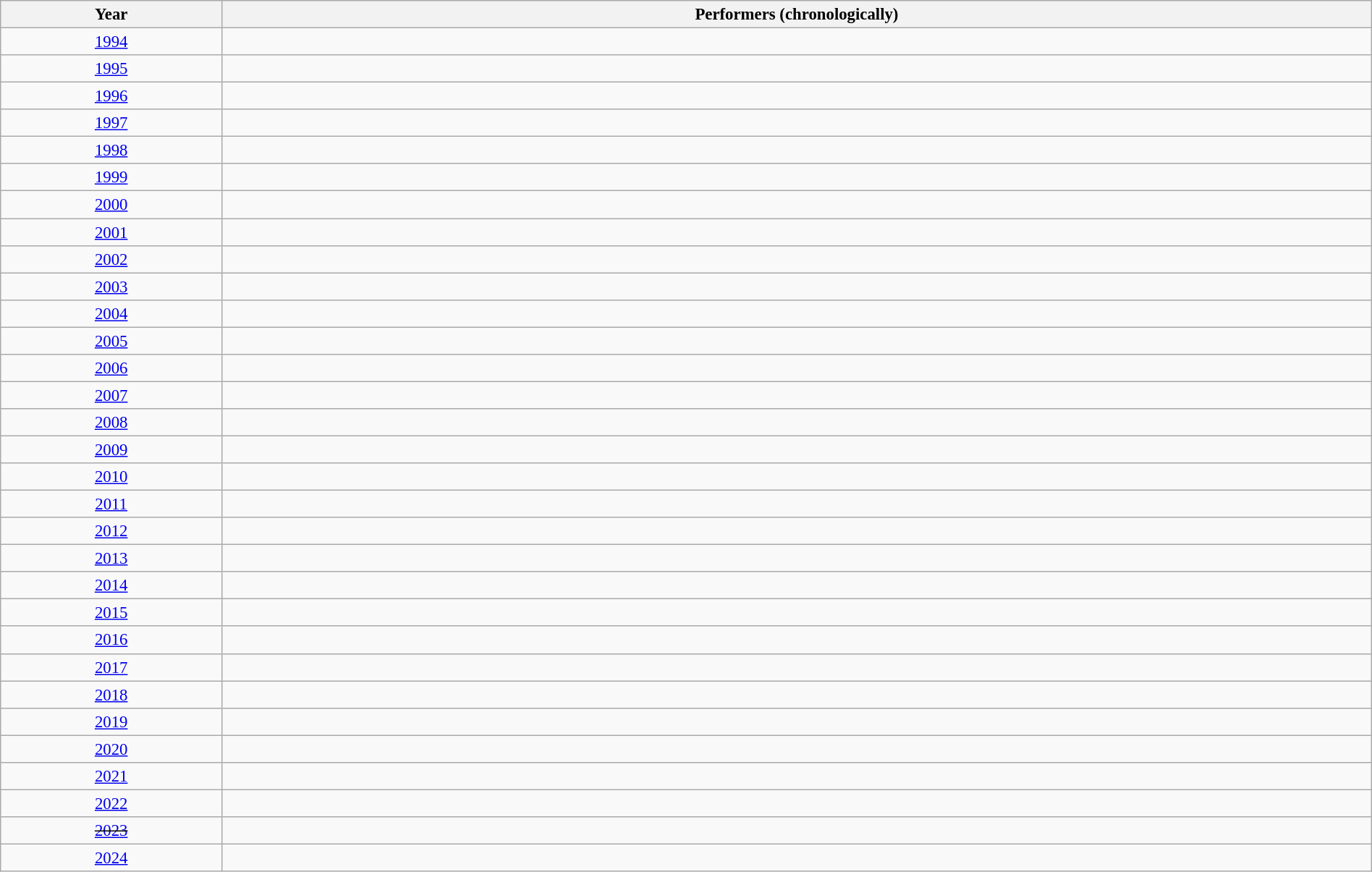<table class="wikitable sortable" style="font-size:95%; width:100%;">
<tr>
<th>Year</th>
<th>Performers (chronologically)</th>
</tr>
<tr>
<td align="center"><a href='#'>1994</a></td>
<td></td>
</tr>
<tr>
<td align="center"><a href='#'>1995</a></td>
<td></td>
</tr>
<tr>
<td align="center"><a href='#'>1996</a></td>
<td></td>
</tr>
<tr>
<td align="center"><a href='#'>1997</a></td>
<td></td>
</tr>
<tr>
<td align="center"><a href='#'>1998</a></td>
<td></td>
</tr>
<tr>
<td align="center"><a href='#'>1999</a></td>
<td></td>
</tr>
<tr>
<td align="center"><a href='#'>2000</a></td>
<td></td>
</tr>
<tr>
<td align="center"><a href='#'>2001</a></td>
<td></td>
</tr>
<tr>
<td align="center"><a href='#'>2002</a></td>
<td></td>
</tr>
<tr>
<td align="center"><a href='#'>2003</a></td>
<td></td>
</tr>
<tr>
<td align="center"><a href='#'>2004</a></td>
<td></td>
</tr>
<tr>
<td align="center"><a href='#'>2005</a></td>
<td></td>
</tr>
<tr>
<td align="center"><a href='#'>2006</a></td>
<td></td>
</tr>
<tr>
<td align="center"><a href='#'>2007</a></td>
<td></td>
</tr>
<tr>
<td align="center"><a href='#'>2008</a></td>
<td></td>
</tr>
<tr>
<td align="center"><a href='#'>2009</a></td>
<td></td>
</tr>
<tr>
<td align="center"><a href='#'>2010</a></td>
<td></td>
</tr>
<tr>
<td align="center"><a href='#'>2011</a></td>
<td></td>
</tr>
<tr>
<td align="center"><a href='#'>2012</a></td>
<td></td>
</tr>
<tr>
<td align="center"><a href='#'>2013</a></td>
<td></td>
</tr>
<tr>
<td align="center"><a href='#'>2014</a></td>
<td></td>
</tr>
<tr>
<td align="center"><a href='#'>2015</a></td>
<td></td>
</tr>
<tr>
<td align="center"><a href='#'>2016</a></td>
<td></td>
</tr>
<tr>
<td align="center"><a href='#'>2017</a></td>
<td></td>
</tr>
<tr>
<td align="center"><a href='#'>2018</a></td>
<td></td>
</tr>
<tr>
<td align="center"><a href='#'>2019</a></td>
<td></td>
</tr>
<tr>
<td align="center"><a href='#'>2020</a></td>
<td></td>
</tr>
<tr>
<td align="center"><a href='#'>2021</a></td>
<td></td>
</tr>
<tr>
<td align="center"><a href='#'>2022</a></td>
<td></td>
</tr>
<tr>
<td align="center"><s><a href='#'>2023</a></s></td>
<td><s></s></td>
</tr>
<tr>
<td align="center"><a href='#'>2024</a></td>
<td></td>
</tr>
</table>
